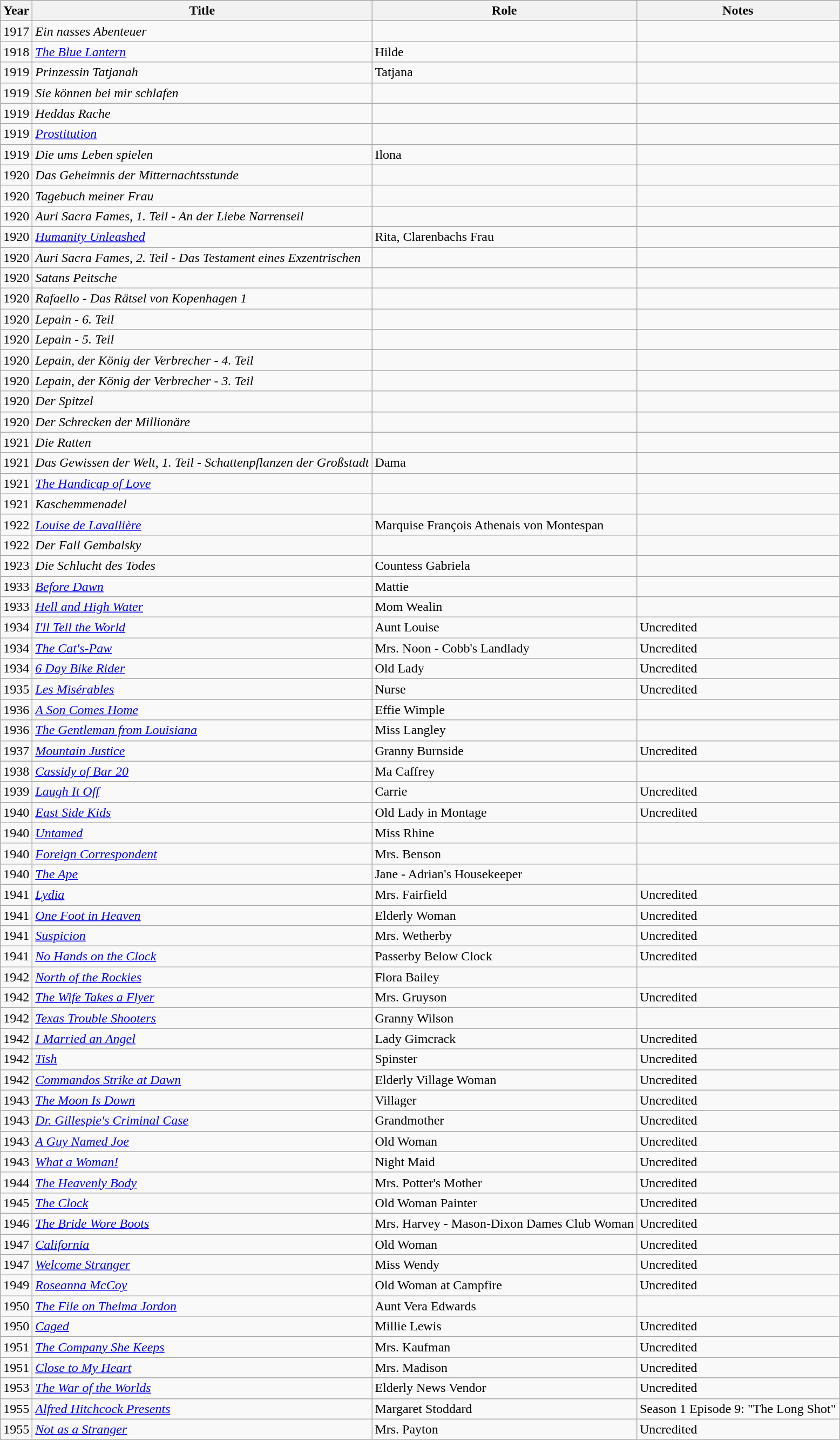<table class="wikitable">
<tr>
<th>Year</th>
<th>Title</th>
<th>Role</th>
<th>Notes</th>
</tr>
<tr>
<td>1917</td>
<td><em>Ein nasses Abenteuer</em></td>
<td></td>
<td></td>
</tr>
<tr>
<td>1918</td>
<td><em><a href='#'>The Blue Lantern</a></em></td>
<td>Hilde</td>
<td></td>
</tr>
<tr>
<td>1919</td>
<td><em>Prinzessin Tatjanah</em></td>
<td>Tatjana</td>
<td></td>
</tr>
<tr>
<td>1919</td>
<td><em>Sie können bei mir schlafen</em></td>
<td></td>
<td></td>
</tr>
<tr>
<td>1919</td>
<td><em>Heddas Rache</em></td>
<td></td>
<td></td>
</tr>
<tr>
<td>1919</td>
<td><em><a href='#'>Prostitution</a></em></td>
<td></td>
<td></td>
</tr>
<tr>
<td>1919</td>
<td><em>Die ums Leben spielen</em></td>
<td>Ilona</td>
<td></td>
</tr>
<tr>
<td>1920</td>
<td><em>Das Geheimnis der Mitternachtsstunde</em></td>
<td></td>
<td></td>
</tr>
<tr>
<td>1920</td>
<td><em>Tagebuch meiner Frau</em></td>
<td></td>
<td></td>
</tr>
<tr>
<td>1920</td>
<td><em>Auri Sacra Fames, 1. Teil - An der Liebe Narrenseil</em></td>
<td></td>
<td></td>
</tr>
<tr>
<td>1920</td>
<td><em><a href='#'>Humanity Unleashed</a></em></td>
<td>Rita, Clarenbachs Frau</td>
<td></td>
</tr>
<tr>
<td>1920</td>
<td><em>Auri Sacra Fames, 2. Teil - Das Testament eines Exzentrischen</em></td>
<td></td>
<td></td>
</tr>
<tr>
<td>1920</td>
<td><em>Satans Peitsche</em></td>
<td></td>
<td></td>
</tr>
<tr>
<td>1920</td>
<td><em>Rafaello - Das Rätsel von Kopenhagen 1</em></td>
<td></td>
<td></td>
</tr>
<tr>
<td>1920</td>
<td><em>Lepain - 6. Teil</em></td>
<td></td>
<td></td>
</tr>
<tr>
<td>1920</td>
<td><em>Lepain - 5. Teil</em></td>
<td></td>
<td></td>
</tr>
<tr>
<td>1920</td>
<td><em>Lepain, der König der Verbrecher - 4. Teil</em></td>
<td></td>
<td></td>
</tr>
<tr>
<td>1920</td>
<td><em>Lepain, der König der Verbrecher - 3. Teil</em></td>
<td></td>
<td></td>
</tr>
<tr>
<td>1920</td>
<td><em>Der Spitzel</em></td>
<td></td>
<td></td>
</tr>
<tr>
<td>1920</td>
<td><em>Der Schrecken der Millionäre</em></td>
<td></td>
<td></td>
</tr>
<tr>
<td>1921</td>
<td><em>Die Ratten</em></td>
<td></td>
<td></td>
</tr>
<tr>
<td>1921</td>
<td><em>Das Gewissen der Welt, 1. Teil - Schattenpflanzen der Großstadt</em></td>
<td>Dama</td>
<td></td>
</tr>
<tr>
<td>1921</td>
<td><em><a href='#'>The Handicap of Love</a></em></td>
<td></td>
<td></td>
</tr>
<tr>
<td>1921</td>
<td><em>Kaschemmenadel</em></td>
<td></td>
<td></td>
</tr>
<tr>
<td>1922</td>
<td><em><a href='#'>Louise de Lavallière</a></em></td>
<td>Marquise François Athenais von Montespan</td>
<td></td>
</tr>
<tr>
<td>1922</td>
<td><em>Der Fall Gembalsky</em></td>
<td></td>
<td></td>
</tr>
<tr>
<td>1923</td>
<td><em>Die Schlucht des Todes</em></td>
<td>Countess Gabriela</td>
<td></td>
</tr>
<tr>
<td>1933</td>
<td><em><a href='#'>Before Dawn</a></em></td>
<td>Mattie</td>
<td></td>
</tr>
<tr>
<td>1933</td>
<td><em><a href='#'>Hell and High Water</a></em></td>
<td>Mom Wealin</td>
<td></td>
</tr>
<tr>
<td>1934</td>
<td><em><a href='#'>I'll Tell the World</a></em></td>
<td>Aunt Louise</td>
<td>Uncredited</td>
</tr>
<tr>
<td>1934</td>
<td><em><a href='#'>The Cat's-Paw</a></em></td>
<td>Mrs. Noon - Cobb's Landlady</td>
<td>Uncredited</td>
</tr>
<tr>
<td>1934</td>
<td><em><a href='#'>6 Day Bike Rider</a></em></td>
<td>Old Lady</td>
<td>Uncredited</td>
</tr>
<tr>
<td>1935</td>
<td><em><a href='#'>Les Misérables</a></em></td>
<td>Nurse</td>
<td>Uncredited</td>
</tr>
<tr>
<td>1936</td>
<td><em><a href='#'>A Son Comes Home</a></em></td>
<td>Effie Wimple</td>
<td></td>
</tr>
<tr>
<td>1936</td>
<td><em><a href='#'>The Gentleman from Louisiana</a></em></td>
<td>Miss Langley</td>
<td></td>
</tr>
<tr>
<td>1937</td>
<td><em><a href='#'>Mountain Justice</a></em></td>
<td>Granny Burnside</td>
<td>Uncredited</td>
</tr>
<tr>
<td>1938</td>
<td><em><a href='#'>Cassidy of Bar 20</a></em></td>
<td>Ma Caffrey</td>
<td></td>
</tr>
<tr>
<td>1939</td>
<td><em><a href='#'>Laugh It Off</a></em></td>
<td>Carrie</td>
<td>Uncredited</td>
</tr>
<tr>
<td>1940</td>
<td><em><a href='#'>East Side Kids</a></em></td>
<td>Old Lady in Montage</td>
<td>Uncredited</td>
</tr>
<tr>
<td>1940</td>
<td><em><a href='#'>Untamed</a></em></td>
<td>Miss Rhine</td>
<td></td>
</tr>
<tr>
<td>1940</td>
<td><em><a href='#'>Foreign Correspondent</a></em></td>
<td>Mrs. Benson</td>
<td></td>
</tr>
<tr>
<td>1940</td>
<td><em><a href='#'>The Ape</a></em></td>
<td>Jane - Adrian's Housekeeper</td>
<td></td>
</tr>
<tr>
<td>1941</td>
<td><em><a href='#'>Lydia</a></em></td>
<td>Mrs. Fairfield</td>
<td>Uncredited</td>
</tr>
<tr>
<td>1941</td>
<td><em><a href='#'>One Foot in Heaven</a></em></td>
<td>Elderly Woman</td>
<td>Uncredited</td>
</tr>
<tr>
<td>1941</td>
<td><em><a href='#'>Suspicion</a></em></td>
<td>Mrs. Wetherby</td>
<td>Uncredited</td>
</tr>
<tr>
<td>1941</td>
<td><em><a href='#'>No Hands on the Clock</a></em></td>
<td>Passerby Below Clock</td>
<td>Uncredited</td>
</tr>
<tr>
<td>1942</td>
<td><em><a href='#'>North of the Rockies</a></em></td>
<td>Flora Bailey</td>
<td></td>
</tr>
<tr>
<td>1942</td>
<td><em><a href='#'>The Wife Takes a Flyer</a></em></td>
<td>Mrs. Gruyson</td>
<td>Uncredited</td>
</tr>
<tr>
<td>1942</td>
<td><em><a href='#'>Texas Trouble Shooters</a></em></td>
<td>Granny Wilson</td>
<td></td>
</tr>
<tr>
<td>1942</td>
<td><em><a href='#'>I Married an Angel</a></em></td>
<td>Lady Gimcrack</td>
<td>Uncredited</td>
</tr>
<tr>
<td>1942</td>
<td><em><a href='#'>Tish</a></em></td>
<td>Spinster</td>
<td>Uncredited</td>
</tr>
<tr>
<td>1942</td>
<td><em><a href='#'>Commandos Strike at Dawn</a></em></td>
<td>Elderly Village Woman</td>
<td>Uncredited</td>
</tr>
<tr>
<td>1943</td>
<td><em><a href='#'>The Moon Is Down</a></em></td>
<td>Villager</td>
<td>Uncredited</td>
</tr>
<tr>
<td>1943</td>
<td><em><a href='#'>Dr. Gillespie's Criminal Case</a></em></td>
<td>Grandmother</td>
<td>Uncredited</td>
</tr>
<tr>
<td>1943</td>
<td><em><a href='#'>A Guy Named Joe</a></em></td>
<td>Old Woman</td>
<td>Uncredited</td>
</tr>
<tr>
<td>1943</td>
<td><em><a href='#'>What a Woman!</a></em></td>
<td>Night Maid</td>
<td>Uncredited</td>
</tr>
<tr>
<td>1944</td>
<td><em><a href='#'>The Heavenly Body</a></em></td>
<td>Mrs. Potter's Mother</td>
<td>Uncredited</td>
</tr>
<tr>
<td>1945</td>
<td><em><a href='#'>The Clock</a></em></td>
<td>Old Woman Painter</td>
<td>Uncredited</td>
</tr>
<tr>
<td>1946</td>
<td><em><a href='#'>The Bride Wore Boots</a></em></td>
<td>Mrs. Harvey - Mason-Dixon Dames Club Woman</td>
<td>Uncredited</td>
</tr>
<tr>
<td>1947</td>
<td><em><a href='#'>California</a></em></td>
<td>Old Woman</td>
<td>Uncredited</td>
</tr>
<tr>
<td>1947</td>
<td><em><a href='#'>Welcome Stranger</a></em></td>
<td>Miss Wendy</td>
<td>Uncredited</td>
</tr>
<tr>
<td>1949</td>
<td><em><a href='#'>Roseanna McCoy</a></em></td>
<td>Old Woman at Campfire</td>
<td>Uncredited</td>
</tr>
<tr>
<td>1950</td>
<td><em><a href='#'>The File on Thelma Jordon</a></em></td>
<td>Aunt Vera Edwards</td>
<td></td>
</tr>
<tr>
<td>1950</td>
<td><em><a href='#'>Caged</a></em></td>
<td>Millie Lewis</td>
<td>Uncredited</td>
</tr>
<tr>
<td>1951</td>
<td><em><a href='#'>The Company She Keeps</a></em></td>
<td>Mrs. Kaufman</td>
<td>Uncredited</td>
</tr>
<tr>
<td>1951</td>
<td><em><a href='#'>Close to My Heart</a></em></td>
<td>Mrs. Madison</td>
<td>Uncredited</td>
</tr>
<tr>
<td>1953</td>
<td><em><a href='#'>The War of the Worlds</a></em></td>
<td>Elderly News Vendor</td>
<td>Uncredited</td>
</tr>
<tr>
<td>1955</td>
<td><em><a href='#'>Alfred Hitchcock Presents</a></em></td>
<td>Margaret Stoddard</td>
<td>Season 1 Episode 9: "The Long Shot"</td>
</tr>
<tr>
<td>1955</td>
<td><em><a href='#'>Not as a Stranger</a></em></td>
<td>Mrs. Payton</td>
<td>Uncredited</td>
</tr>
</table>
